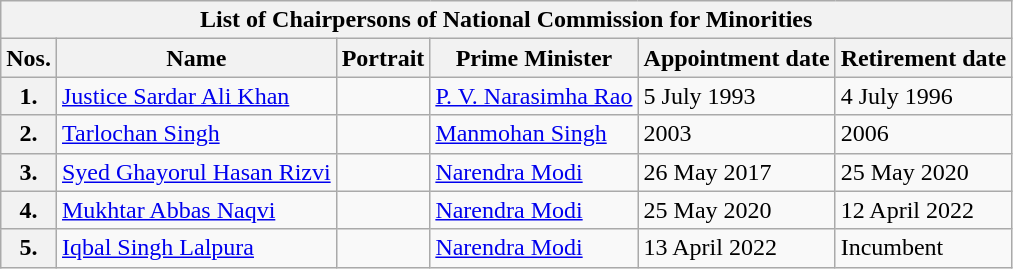<table class="wikitable">
<tr>
<th colspan="6">List of Chairpersons of National Commission for Minorities</th>
</tr>
<tr>
<th>Nos.</th>
<th>Name</th>
<th>Portrait</th>
<th>Prime Minister</th>
<th>Appointment date</th>
<th>Retirement date</th>
</tr>
<tr>
<th>1.</th>
<td><a href='#'>Justice Sardar Ali Khan</a></td>
<td></td>
<td><a href='#'>P. V. Narasimha Rao</a></td>
<td>5 July 1993</td>
<td>4 July 1996</td>
</tr>
<tr>
<th>2.</th>
<td><a href='#'>Tarlochan Singh</a></td>
<td></td>
<td><a href='#'>Manmohan Singh</a></td>
<td>2003</td>
<td>2006</td>
</tr>
<tr>
<th>3.</th>
<td><a href='#'>Syed Ghayorul Hasan Rizvi</a></td>
<td></td>
<td><a href='#'>Narendra Modi</a></td>
<td>26 May 2017</td>
<td>25 May 2020</td>
</tr>
<tr>
<th>4.</th>
<td><a href='#'>Mukhtar Abbas Naqvi</a></td>
<td></td>
<td><a href='#'>Narendra Modi</a></td>
<td>25 May 2020</td>
<td>12 April 2022</td>
</tr>
<tr>
<th>5.</th>
<td><a href='#'>Iqbal Singh Lalpura</a></td>
<td></td>
<td><a href='#'>Narendra Modi</a></td>
<td>13 April 2022</td>
<td>Incumbent</td>
</tr>
</table>
